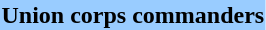<table style="align:left; margin-left:1em">
<tr>
<th bgcolor="#99ccff">Union corps commanders</th>
</tr>
<tr>
<td></td>
</tr>
</table>
